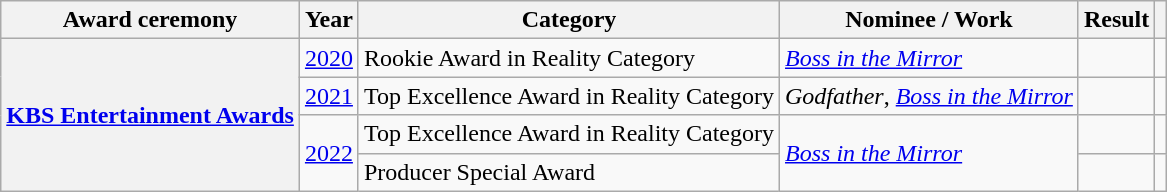<table class="wikitable plainrowheaders sortable">
<tr>
<th scope="col">Award ceremony</th>
<th scope="col">Year</th>
<th scope="col">Category</th>
<th scope="col">Nominee / Work</th>
<th scope="col">Result</th>
<th scope="col" class="unsortable"></th>
</tr>
<tr>
<th scope="row"  rowspan="4"><a href='#'>KBS Entertainment Awards</a></th>
<td><a href='#'>2020</a></td>
<td>Rookie Award in Reality Category</td>
<td><em><a href='#'>Boss in the Mirror</a></em></td>
<td></td>
<td></td>
</tr>
<tr>
<td><a href='#'>2021</a></td>
<td>Top Excellence Award in Reality Category</td>
<td><em>Godfather</em>, <em><a href='#'>Boss in the Mirror</a></em></td>
<td></td>
<td></td>
</tr>
<tr>
<td rowspan="2"><a href='#'>2022</a></td>
<td>Top Excellence Award in Reality Category</td>
<td rowspan="2"><em><a href='#'>Boss in the Mirror</a></em></td>
<td></td>
<td></td>
</tr>
<tr>
<td>Producer Special Award</td>
<td></td>
<td></td>
</tr>
</table>
